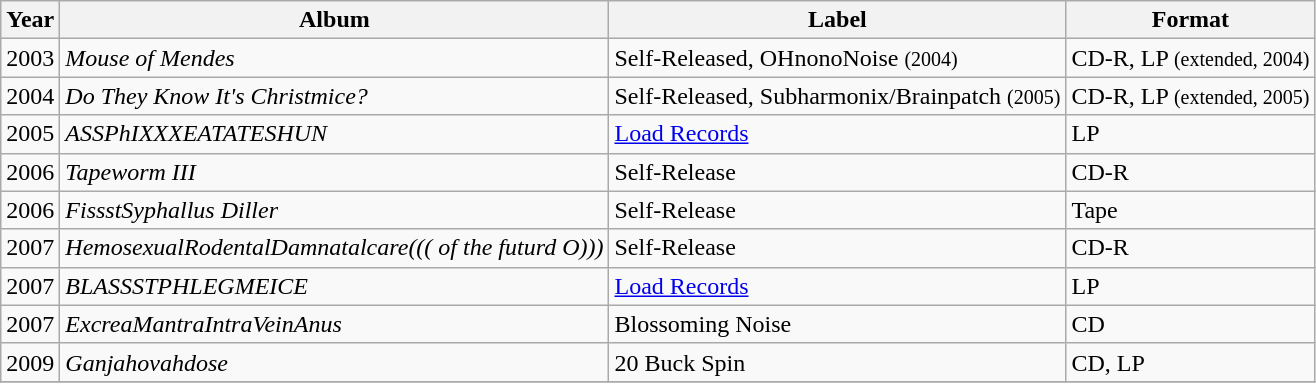<table class="wikitable sortable">
<tr>
<th>Year</th>
<th>Album</th>
<th>Label</th>
<th>Format</th>
</tr>
<tr>
<td>2003</td>
<td><em>Mouse of Mendes</em></td>
<td>Self-Released, OHnonoNoise <small>(2004)</small></td>
<td>CD-R, LP <small>(extended, 2004)</small></td>
</tr>
<tr>
<td>2004</td>
<td><em>Do They Know It's Christmice?</em></td>
<td>Self-Released, Subharmonix/Brainpatch <small>(2005)</small></td>
<td>CD-R, LP <small>(extended, 2005)</small></td>
</tr>
<tr>
<td>2005</td>
<td><em>ASSPhIXXXEATATESHUN</em></td>
<td><a href='#'>Load Records</a></td>
<td>LP</td>
</tr>
<tr>
<td>2006</td>
<td><em>Tapeworm III</em></td>
<td>Self-Release</td>
<td>CD-R</td>
</tr>
<tr>
<td>2006</td>
<td><em>FissstSyphallus Diller</em></td>
<td>Self-Release</td>
<td>Tape</td>
</tr>
<tr>
<td>2007</td>
<td><em>HemosexualRodentalDamnatalcare((( of the futurd O)))</em></td>
<td>Self-Release</td>
<td>CD-R</td>
</tr>
<tr>
<td>2007</td>
<td><em>BLASSSTPHLEGMEICE</em></td>
<td><a href='#'>Load Records</a></td>
<td>LP</td>
</tr>
<tr>
<td>2007</td>
<td><em>ExcreaMantraIntraVeinAnus</em></td>
<td>Blossoming Noise</td>
<td>CD</td>
</tr>
<tr>
<td>2009</td>
<td><em>Ganjahovahdose</em></td>
<td>20 Buck Spin</td>
<td>CD, LP</td>
</tr>
<tr>
</tr>
</table>
